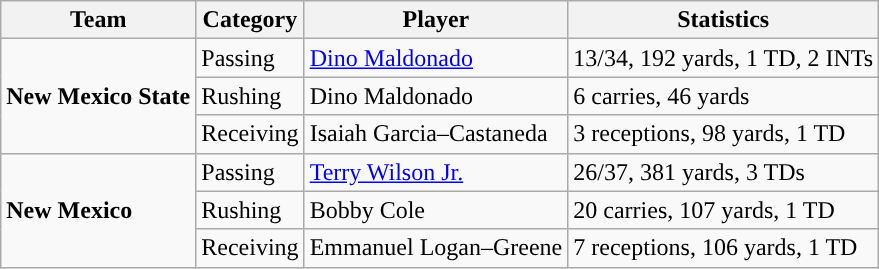<table class="wikitable" style="float: left;">
<tr>
<th>Team</th>
<th>Category</th>
<th>Player</th>
<th>Statistics</th>
</tr>
<tr>
<td rowspan=3><strong>New Mexico State</strong></td>
<td>Passing</td>
<td><a href='#'>Dino Maldonado</a></td>
<td>13/34, 192 yards, 1 TD, 2 INTs</td>
</tr>
<tr>
<td>Rushing</td>
<td>Dino Maldonado</td>
<td>6 carries, 46 yards</td>
</tr>
<tr>
<td>Receiving</td>
<td>Isaiah Garcia–Castaneda</td>
<td>3 receptions, 98 yards, 1 TD</td>
</tr>
<tr>
<td rowspan=3><strong>New Mexico</strong></td>
<td>Passing</td>
<td><a href='#'>Terry Wilson Jr.</a></td>
<td>26/37, 381 yards, 3 TDs</td>
</tr>
<tr>
<td>Rushing</td>
<td>Bobby Cole</td>
<td>20 carries, 107 yards, 1 TD</td>
</tr>
<tr>
<td>Receiving</td>
<td>Emmanuel Logan–Greene</td>
<td>7 receptions, 106 yards, 1 TD</td>
</tr>
</table>
